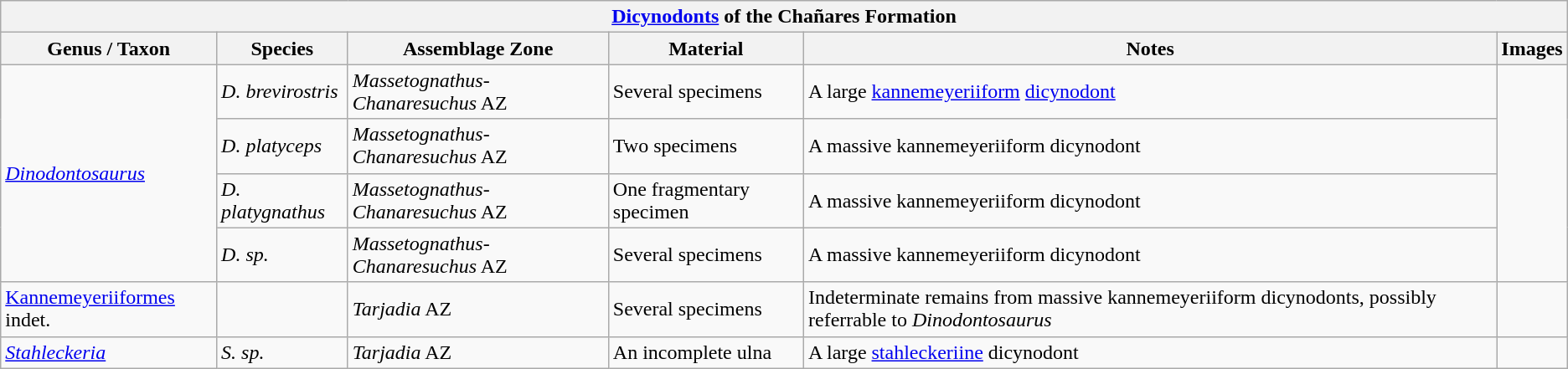<table class="wikitable" align="center">
<tr>
<th colspan="6" align="center"><strong><a href='#'>Dicynodonts</a> of the Chañares Formation</strong></th>
</tr>
<tr>
<th>Genus / Taxon</th>
<th>Species</th>
<th>Assemblage Zone</th>
<th>Material</th>
<th>Notes</th>
<th>Images</th>
</tr>
<tr>
<td rowspan = 4><em><a href='#'>Dinodontosaurus</a></em></td>
<td><em>D. brevirostris</em></td>
<td><em>Massetognathus-Chanaresuchus</em> AZ</td>
<td>Several specimens</td>
<td>A large <a href='#'>kannemeyeriiform</a> <a href='#'>dicynodont</a></td>
<td rowspan = 4></td>
</tr>
<tr>
<td><em>D. platyceps</em></td>
<td><em>Massetognathus-Chanaresuchus</em> AZ</td>
<td>Two specimens</td>
<td>A massive kannemeyeriiform dicynodont</td>
</tr>
<tr>
<td><em>D. platygnathus</em></td>
<td><em>Massetognathus-Chanaresuchus</em> AZ</td>
<td>One fragmentary specimen</td>
<td>A massive kannemeyeriiform dicynodont</td>
</tr>
<tr>
<td><em>D. sp.</em></td>
<td><em>Massetognathus-Chanaresuchus</em> AZ</td>
<td>Several specimens</td>
<td>A massive kannemeyeriiform dicynodont</td>
</tr>
<tr>
<td><a href='#'>Kannemeyeriiformes</a> indet.</td>
<td></td>
<td><em>Tarjadia</em> AZ</td>
<td>Several specimens</td>
<td>Indeterminate remains from massive kannemeyeriiform dicynodonts, possibly referrable to <em>Dinodontosaurus</em></td>
<td></td>
</tr>
<tr>
<td><em><a href='#'>Stahleckeria</a></em></td>
<td><em>S. sp.</em></td>
<td><em>Tarjadia</em> AZ</td>
<td>An incomplete ulna</td>
<td>A large <a href='#'>stahleckeriine</a> dicynodont</td>
<td></td>
</tr>
</table>
